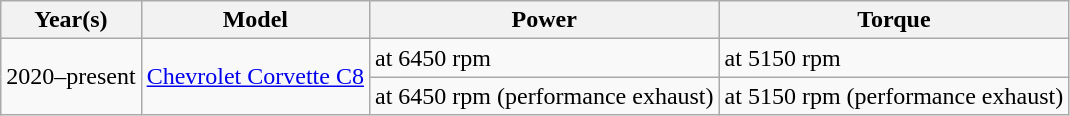<table class="wikitable">
<tr>
<th scope="col">Year(s)</th>
<th scope="col">Model</th>
<th scope="col">Power</th>
<th scope="col">Torque</th>
</tr>
<tr>
<td rowspan="2">2020–present</td>
<td rowspan="2"><a href='#'>Chevrolet Corvette C8</a></td>
<td> at 6450 rpm</td>
<td> at 5150 rpm</td>
</tr>
<tr>
<td> at 6450 rpm (performance exhaust)</td>
<td> at 5150 rpm (performance exhaust)</td>
</tr>
</table>
